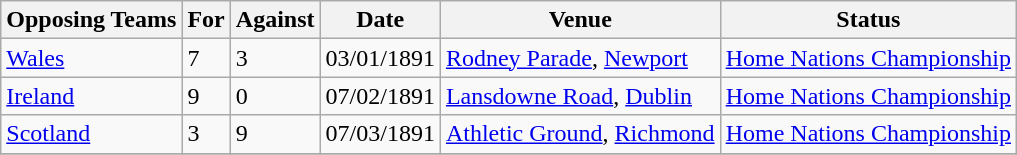<table class="wikitable">
<tr>
<th>Opposing Teams</th>
<th>For</th>
<th>Against</th>
<th>Date</th>
<th>Venue</th>
<th>Status</th>
</tr>
<tr>
<td><a href='#'>Wales</a></td>
<td>7</td>
<td>3</td>
<td>03/01/1891</td>
<td><a href='#'>Rodney Parade</a>, <a href='#'>Newport</a></td>
<td><a href='#'>Home Nations Championship</a></td>
</tr>
<tr>
<td><a href='#'>Ireland</a></td>
<td>9</td>
<td>0</td>
<td>07/02/1891</td>
<td><a href='#'>Lansdowne Road</a>, <a href='#'>Dublin</a></td>
<td><a href='#'>Home Nations Championship</a></td>
</tr>
<tr>
<td><a href='#'>Scotland</a></td>
<td>3</td>
<td>9</td>
<td>07/03/1891</td>
<td><a href='#'>Athletic Ground</a>, <a href='#'>Richmond</a></td>
<td><a href='#'>Home Nations Championship</a></td>
</tr>
<tr>
</tr>
</table>
